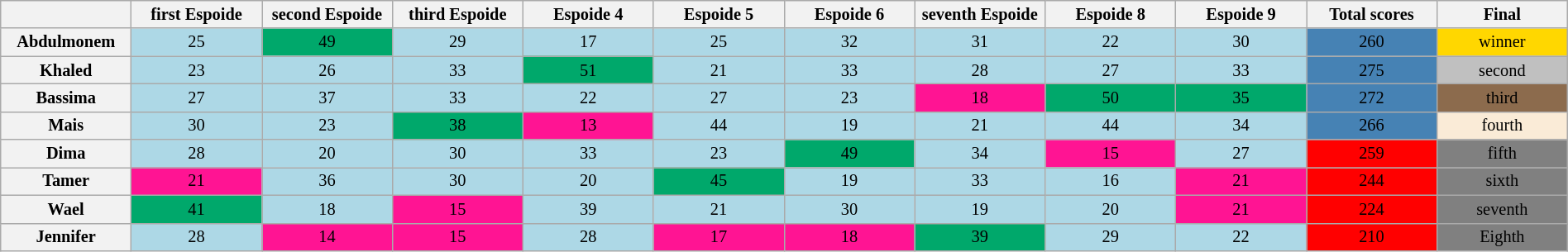<table class="wikitable" style="font-size:85%; width:100%; text-align:center; margin-left: auto; margin-right: auto">
<tr>
<th style="width: 8%;"></th>
<th style="width: 8%;">first Espoide</th>
<th style="width: 8%;">second Espoide</th>
<th style="width: 8%;">third Espoide</th>
<th style="width: 8%;">Espoide 4</th>
<th style="width: 8%;">Espoide 5</th>
<th style="width: 8%;">Espoide 6</th>
<th style="width: 8%;">seventh Espoide</th>
<th style="width: 8%;">Espoide 8</th>
<th style="width: 8%;">Espoide 9</th>
<th style="width: 8%;">Total scores</th>
<th style="width: 8%;">Final</th>
</tr>
<tr>
<th>Abdulmonem</th>
<td style="background:lightblue">25</td>
<td style="background:#00A86B">49</td>
<td style="background:lightblue">29</td>
<td style="background:Lightblue">17</td>
<td style="background:lightblue">25</td>
<td style="background:lightblue">32</td>
<td style="background:lightblue">31</td>
<td style="background:lightblue">22</td>
<td style="background:lightblue">30</td>
<td style="background:steelblue">260</td>
<td style="background:gold">winner</td>
</tr>
<tr>
<th>Khaled</th>
<td style="background:lightblue">23</td>
<td style="background:lightblue">26</td>
<td style="background:lightblue">33</td>
<td style="background:#00A86B">51</td>
<td style="background:lightblue">21</td>
<td style="background:lightblue">33</td>
<td style="background:lightblue">28</td>
<td style="background:lightblue">27</td>
<td style="background:lightblue">33</td>
<td style="background:steelblue">275</td>
<td style="background:silver">second</td>
</tr>
<tr>
<th>Bassima</th>
<td style="background:lightblue">27</td>
<td style="background:lightblue">37</td>
<td style="background:lightblue">33</td>
<td style="background:lightblue">22</td>
<td style="background:lightblue">27</td>
<td style="background:lightblue">23</td>
<td style="background:DeepPink">18</td>
<td style="background:#00A86B">50</td>
<td style="background:#00A86B">35</td>
<td style="background:steelblue">272</td>
<td style="background:#8c6b4d">third</td>
</tr>
<tr>
<th>Mais</th>
<td style="background:lightblue">30</td>
<td style="background:lightblue">23</td>
<td style="background:#00A86B">38</td>
<td style="background:DeepPink">13</td>
<td style="background:lightblue">44</td>
<td style="background:lightblue">19</td>
<td style="background:lightblue">21</td>
<td style="background:lightblue">44</td>
<td style="background:lightblue">34</td>
<td style="background:steelblue">266</td>
<td style="background:AntiqueWhite">fourth</td>
</tr>
<tr>
<th>Dima</th>
<td style="background:lightblue">28</td>
<td style="background:lightblue">20</td>
<td style="background:lightblue">30</td>
<td style="background:lightblue">33</td>
<td style="background:lightblue">23</td>
<td style="background:#00A86B">49</td>
<td style="background:lightblue">34</td>
<td style="background:DeepPink">15</td>
<td style="background:lightblue">27</td>
<td style="background:red">259</td>
<td style="background:Gray">fifth</td>
</tr>
<tr>
<th>Tamer</th>
<td style="background:DeepPink">21</td>
<td style="background:lightblue">36</td>
<td style="background:lightblue">30</td>
<td style="background:lightblue">20</td>
<td style="background:#00A86B">45</td>
<td style="background:lightblue">19</td>
<td style="background:lightblue">33</td>
<td style="background:lightblue">16</td>
<td style="background:DeepPink">21</td>
<td style="background:red">244</td>
<td style="background:Gray">sixth</td>
</tr>
<tr>
<th>Wael</th>
<td style="background:#00A86B">41</td>
<td style="background:lightblue">18</td>
<td style="background:DeepPink">15</td>
<td style="background:lightblue">39</td>
<td style="background:lightblue">21</td>
<td style="background:lightblue">30</td>
<td style="background:lightblue">19</td>
<td style="background:lightblue">20</td>
<td style="background:DeepPink">21</td>
<td style="background:red">224</td>
<td style="background:Gray">seventh</td>
</tr>
<tr>
<th>Jennifer</th>
<td style="background:lightblue">28</td>
<td style="background:DeepPink">14</td>
<td style="background:DeepPink">15</td>
<td style="background:lightblue">28</td>
<td style="background:DeepPink">17</td>
<td style="background:DeepPink">18</td>
<td style="background:#00A86B">39</td>
<td style="background:lightblue">29</td>
<td style="background:lightblue">22</td>
<td style="background:red">210</td>
<td style="background:Gray">Eighth</td>
</tr>
</table>
